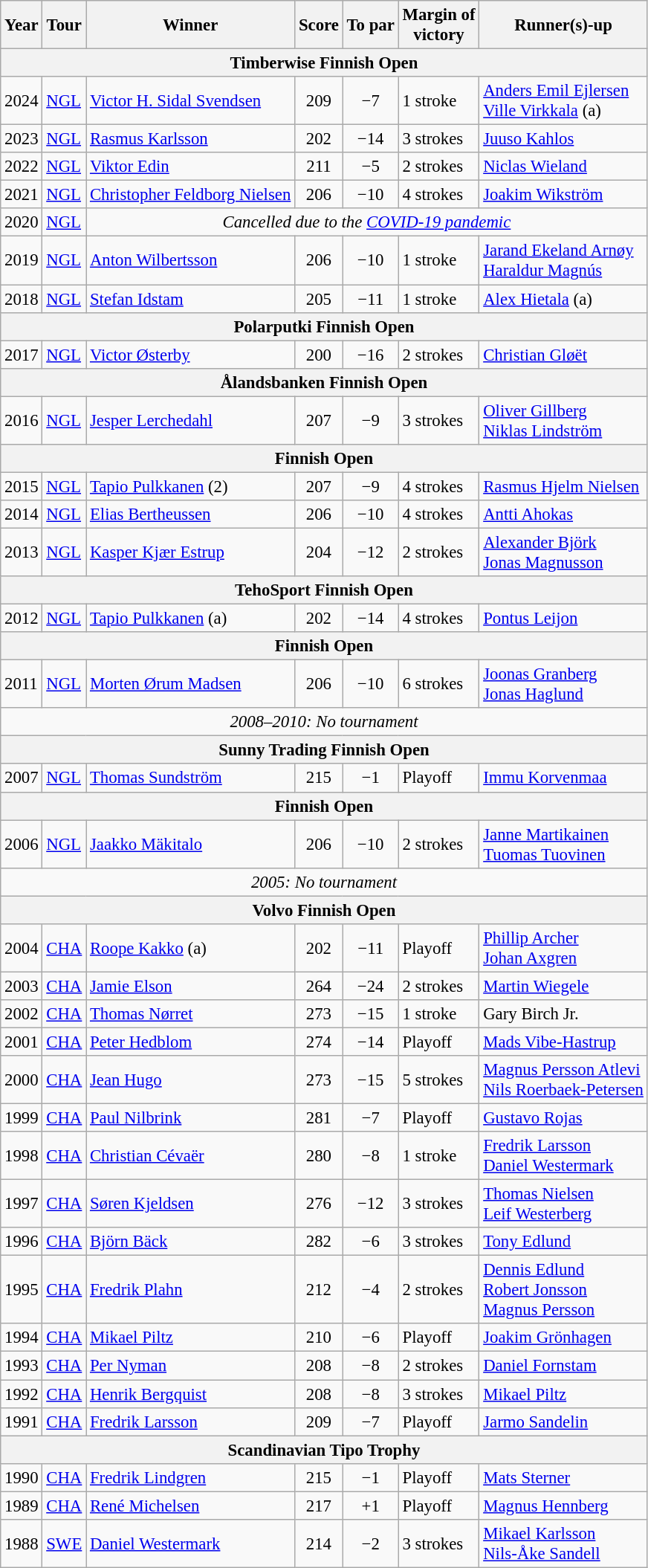<table class=wikitable style="font-size:95%;">
<tr>
<th>Year</th>
<th>Tour</th>
<th>Winner</th>
<th>Score</th>
<th>To par</th>
<th>Margin of<br>victory</th>
<th>Runner(s)-up</th>
</tr>
<tr>
<th colspan=7>Timberwise Finnish Open</th>
</tr>
<tr>
<td>2024</td>
<td><a href='#'>NGL</a></td>
<td> <a href='#'>Victor H. Sidal Svendsen</a></td>
<td align=center>209</td>
<td align=center>−7</td>
<td>1 stroke</td>
<td> <a href='#'>Anders Emil Ejlersen</a><br> <a href='#'>Ville Virkkala</a> (a)</td>
</tr>
<tr>
<td>2023</td>
<td><a href='#'>NGL</a></td>
<td> <a href='#'>Rasmus Karlsson</a></td>
<td align=center>202</td>
<td align=center>−14</td>
<td>3 strokes</td>
<td> <a href='#'>Juuso Kahlos</a></td>
</tr>
<tr>
<td>2022</td>
<td><a href='#'>NGL</a></td>
<td> <a href='#'>Viktor Edin</a></td>
<td align=center>211</td>
<td align=center>−5</td>
<td>2 strokes</td>
<td> <a href='#'>Niclas Wieland</a></td>
</tr>
<tr>
<td>2021</td>
<td><a href='#'>NGL</a></td>
<td> <a href='#'>Christopher Feldborg Nielsen</a></td>
<td align=center>206</td>
<td align=center>−10</td>
<td>4 strokes</td>
<td> <a href='#'>Joakim Wikström</a></td>
</tr>
<tr>
<td>2020</td>
<td><a href='#'>NGL</a></td>
<td colspan=5 align=center><em>Cancelled due to the <a href='#'>COVID-19 pandemic</a></em></td>
</tr>
<tr>
<td>2019</td>
<td><a href='#'>NGL</a></td>
<td> <a href='#'>Anton Wilbertsson</a></td>
<td align=center>206</td>
<td align=center>−10</td>
<td>1 stroke</td>
<td> <a href='#'>Jarand Ekeland Arnøy</a><br> <a href='#'>Haraldur Magnús</a></td>
</tr>
<tr>
<td>2018</td>
<td><a href='#'>NGL</a></td>
<td> <a href='#'>Stefan Idstam</a></td>
<td align=center>205</td>
<td align=center>−11</td>
<td>1 stroke</td>
<td> <a href='#'>Alex Hietala</a> (a)</td>
</tr>
<tr>
<th colspan=7>Polarputki Finnish Open</th>
</tr>
<tr>
<td>2017</td>
<td><a href='#'>NGL</a></td>
<td> <a href='#'>Victor Østerby</a></td>
<td align=center>200</td>
<td align=center>−16</td>
<td>2 strokes</td>
<td> <a href='#'>Christian Gløët</a></td>
</tr>
<tr>
<th colspan=7>Ålandsbanken Finnish Open</th>
</tr>
<tr>
<td>2016</td>
<td><a href='#'>NGL</a></td>
<td> <a href='#'>Jesper Lerchedahl</a></td>
<td align=center>207</td>
<td align=center>−9</td>
<td>3 strokes</td>
<td> <a href='#'>Oliver Gillberg</a><br> <a href='#'>Niklas Lindström</a></td>
</tr>
<tr>
<th colspan=7>Finnish Open</th>
</tr>
<tr>
<td>2015</td>
<td><a href='#'>NGL</a></td>
<td> <a href='#'>Tapio Pulkkanen</a> (2)</td>
<td align=center>207</td>
<td align=center>−9</td>
<td>4 strokes</td>
<td> <a href='#'>Rasmus Hjelm Nielsen</a></td>
</tr>
<tr>
<td>2014</td>
<td><a href='#'>NGL</a></td>
<td> <a href='#'>Elias Bertheussen</a></td>
<td align=center>206</td>
<td align=center>−10</td>
<td>4 strokes</td>
<td> <a href='#'>Antti Ahokas</a></td>
</tr>
<tr>
<td>2013</td>
<td><a href='#'>NGL</a></td>
<td> <a href='#'>Kasper Kjær Estrup</a></td>
<td align=center>204</td>
<td align=center>−12</td>
<td>2 strokes</td>
<td> <a href='#'>Alexander Björk</a><br> <a href='#'>Jonas Magnusson</a></td>
</tr>
<tr>
<th colspan=7>TehoSport Finnish Open</th>
</tr>
<tr>
<td>2012</td>
<td><a href='#'>NGL</a></td>
<td> <a href='#'>Tapio Pulkkanen</a> (a)</td>
<td align=center>202</td>
<td align=center>−14</td>
<td>4 strokes</td>
<td> <a href='#'>Pontus Leijon</a></td>
</tr>
<tr>
<th colspan=7>Finnish Open</th>
</tr>
<tr>
<td>2011</td>
<td><a href='#'>NGL</a></td>
<td> <a href='#'>Morten Ørum Madsen</a></td>
<td align=center>206</td>
<td align=center>−10</td>
<td>6 strokes</td>
<td> <a href='#'>Joonas Granberg</a><br> <a href='#'>Jonas Haglund</a></td>
</tr>
<tr>
<td colspan=7 align=center><em>2008–2010: No tournament</em></td>
</tr>
<tr>
<th colspan=7>Sunny Trading Finnish Open</th>
</tr>
<tr>
<td>2007</td>
<td><a href='#'>NGL</a></td>
<td> <a href='#'>Thomas Sundström</a></td>
<td align=center>215</td>
<td align=center>−1</td>
<td>Playoff</td>
<td> <a href='#'>Immu Korvenmaa</a></td>
</tr>
<tr>
<th colspan=7>Finnish Open</th>
</tr>
<tr>
<td>2006</td>
<td><a href='#'>NGL</a></td>
<td> <a href='#'>Jaakko Mäkitalo</a></td>
<td align=center>206</td>
<td align=center>−10</td>
<td>2 strokes</td>
<td> <a href='#'>Janne Martikainen</a><br> <a href='#'>Tuomas Tuovinen</a></td>
</tr>
<tr>
<td colspan=7 align=center><em>2005: No tournament</em></td>
</tr>
<tr>
<th colspan=7>Volvo Finnish Open</th>
</tr>
<tr>
<td>2004</td>
<td><a href='#'>CHA</a></td>
<td> <a href='#'>Roope Kakko</a> (a)</td>
<td align=center>202</td>
<td align=center>−11</td>
<td>Playoff</td>
<td> <a href='#'>Phillip Archer</a><br> <a href='#'>Johan Axgren</a></td>
</tr>
<tr>
<td>2003</td>
<td><a href='#'>CHA</a></td>
<td> <a href='#'>Jamie Elson</a></td>
<td align=center>264</td>
<td align=center>−24</td>
<td>2 strokes</td>
<td> <a href='#'>Martin Wiegele</a></td>
</tr>
<tr>
<td>2002</td>
<td><a href='#'>CHA</a></td>
<td> <a href='#'>Thomas Nørret</a></td>
<td align=center>273</td>
<td align=center>−15</td>
<td>1 stroke</td>
<td> Gary Birch Jr.</td>
</tr>
<tr>
<td>2001</td>
<td><a href='#'>CHA</a></td>
<td> <a href='#'>Peter Hedblom</a></td>
<td align=center>274</td>
<td align=center>−14</td>
<td>Playoff</td>
<td> <a href='#'>Mads Vibe-Hastrup</a></td>
</tr>
<tr>
<td>2000</td>
<td><a href='#'>CHA</a></td>
<td> <a href='#'>Jean Hugo</a></td>
<td align=center>273</td>
<td align=center>−15</td>
<td>5 strokes</td>
<td> <a href='#'>Magnus Persson Atlevi</a><br> <a href='#'>Nils Roerbaek-Petersen</a></td>
</tr>
<tr>
<td>1999</td>
<td><a href='#'>CHA</a></td>
<td> <a href='#'>Paul Nilbrink</a></td>
<td align=center>281</td>
<td align=center>−7</td>
<td>Playoff</td>
<td> <a href='#'>Gustavo Rojas</a></td>
</tr>
<tr>
<td>1998</td>
<td><a href='#'>CHA</a></td>
<td> <a href='#'>Christian Cévaër</a></td>
<td align=center>280</td>
<td align=center>−8</td>
<td>1 stroke</td>
<td> <a href='#'>Fredrik Larsson</a><br> <a href='#'>Daniel Westermark</a></td>
</tr>
<tr>
<td>1997</td>
<td><a href='#'>CHA</a></td>
<td> <a href='#'>Søren Kjeldsen</a></td>
<td align=center>276</td>
<td align=center>−12</td>
<td>3 strokes</td>
<td> <a href='#'>Thomas Nielsen</a><br> <a href='#'>Leif Westerberg</a></td>
</tr>
<tr>
<td>1996</td>
<td><a href='#'>CHA</a></td>
<td> <a href='#'>Björn Bäck</a></td>
<td align=center>282</td>
<td align=center>−6</td>
<td>3 strokes</td>
<td> <a href='#'>Tony Edlund</a></td>
</tr>
<tr>
<td>1995</td>
<td><a href='#'>CHA</a></td>
<td> <a href='#'>Fredrik Plahn</a></td>
<td align=center>212</td>
<td align=center>−4</td>
<td>2 strokes</td>
<td> <a href='#'>Dennis Edlund</a><br> <a href='#'>Robert Jonsson</a><br> <a href='#'>Magnus Persson</a></td>
</tr>
<tr>
<td>1994</td>
<td><a href='#'>CHA</a></td>
<td> <a href='#'>Mikael Piltz</a></td>
<td align=center>210</td>
<td align=center>−6</td>
<td>Playoff</td>
<td> <a href='#'>Joakim Grönhagen</a></td>
</tr>
<tr>
<td>1993</td>
<td><a href='#'>CHA</a></td>
<td> <a href='#'>Per Nyman</a></td>
<td align=center>208</td>
<td align=center>−8</td>
<td>2 strokes</td>
<td> <a href='#'>Daniel Fornstam</a></td>
</tr>
<tr>
<td>1992</td>
<td><a href='#'>CHA</a></td>
<td> <a href='#'>Henrik Bergquist</a></td>
<td align=center>208</td>
<td align=center>−8</td>
<td>3 strokes</td>
<td> <a href='#'>Mikael Piltz</a></td>
</tr>
<tr>
<td>1991</td>
<td><a href='#'>CHA</a></td>
<td> <a href='#'>Fredrik Larsson</a></td>
<td align=center>209</td>
<td align=center>−7</td>
<td>Playoff</td>
<td> <a href='#'>Jarmo Sandelin</a></td>
</tr>
<tr>
<th colspan=7>Scandinavian Tipo Trophy</th>
</tr>
<tr>
<td>1990</td>
<td><a href='#'>CHA</a></td>
<td> <a href='#'>Fredrik Lindgren</a></td>
<td align=center>215</td>
<td align=center>−1</td>
<td>Playoff</td>
<td> <a href='#'>Mats Sterner</a></td>
</tr>
<tr>
<td>1989</td>
<td><a href='#'>CHA</a></td>
<td> <a href='#'>René Michelsen</a></td>
<td align=center>217</td>
<td align=center>+1</td>
<td>Playoff</td>
<td> <a href='#'>Magnus Hennberg</a></td>
</tr>
<tr>
<td>1988</td>
<td><a href='#'>SWE</a></td>
<td> <a href='#'>Daniel Westermark</a></td>
<td align=center>214</td>
<td align=center>−2</td>
<td>3 strokes</td>
<td> <a href='#'>Mikael Karlsson</a><br> <a href='#'>Nils-Åke Sandell</a></td>
</tr>
</table>
